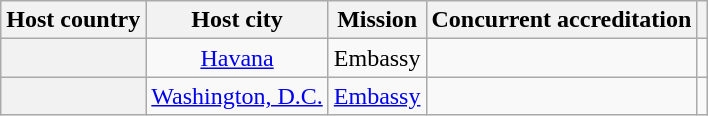<table class="wikitable plainrowheaders" style="text-align:center;">
<tr>
<th scope="col">Host country</th>
<th scope="col">Host city</th>
<th scope="col">Mission</th>
<th scope="col">Concurrent accreditation</th>
<th scope="col"></th>
</tr>
<tr>
<th scope="row"></th>
<td><a href='#'>Havana</a></td>
<td>Embassy</td>
<td></td>
<td></td>
</tr>
<tr>
<th scope="row"></th>
<td><a href='#'>Washington, D.C.</a></td>
<td><a href='#'>Embassy</a></td>
<td></td>
<td></td>
</tr>
</table>
